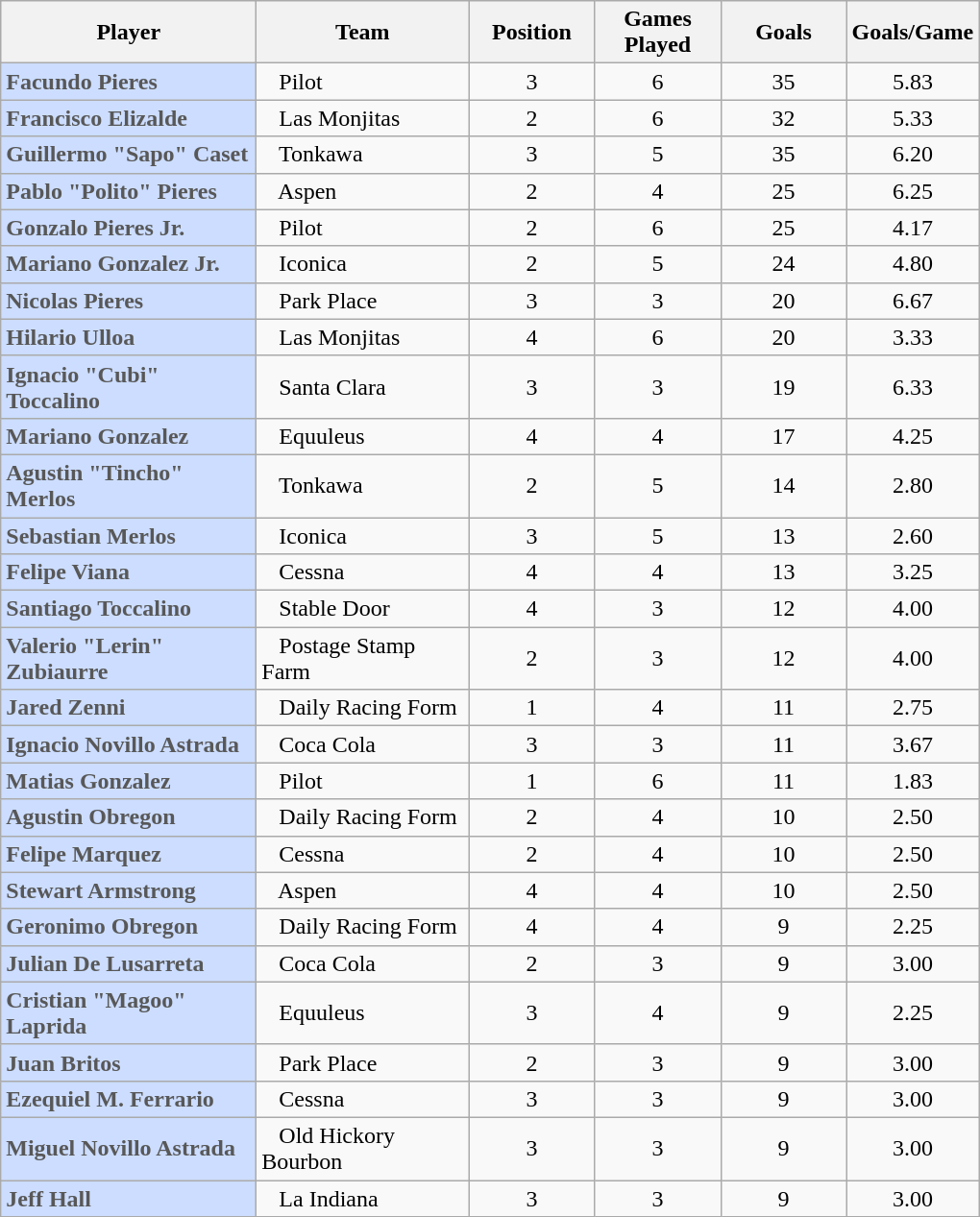<table class="wikitable sortable" style="text-align:center">
<tr>
<th width=170px>Player</th>
<th width=140px>Team</th>
<th width=80px>Position</th>
<th width=80px>Games Played</th>
<th width=80px>Goals</th>
<th width=80px>Goals/Game</th>
</tr>
<tr>
<td style="background-color: #CDF; color: #585858"; align=left><strong>Facundo Pieres</strong></td>
<td align=left>   Pilot</td>
<td>3</td>
<td>6</td>
<td>35</td>
<td>5.83</td>
</tr>
<tr>
<td style="background-color: #CDF; color: #585858"; align=left><strong>Francisco Elizalde</strong></td>
<td align=left>   Las Monjitas</td>
<td>2</td>
<td>6</td>
<td>32</td>
<td>5.33</td>
</tr>
<tr>
<td style="background-color: #CDF; color: #585858"; align=left><strong>Guillermo "Sapo" Caset</strong></td>
<td align=left>   Tonkawa</td>
<td>3</td>
<td>5</td>
<td>35</td>
<td>6.20</td>
</tr>
<tr>
<td style="background-color: #CDF; color: #585858"; align=left><strong>Pablo "Polito" Pieres</strong></td>
<td align=left>   Aspen</td>
<td>2</td>
<td>4</td>
<td>25</td>
<td>6.25</td>
</tr>
<tr>
<td style="background-color: #CDF; color: #585858"; align=left><strong>Gonzalo Pieres Jr.</strong></td>
<td align=left>   Pilot</td>
<td>2</td>
<td>6</td>
<td>25</td>
<td>4.17</td>
</tr>
<tr>
<td style="background-color: #CDF; color: #585858"; align=left><strong>Mariano Gonzalez Jr.</strong></td>
<td align=left>   Iconica</td>
<td>2</td>
<td>5</td>
<td>24</td>
<td>4.80</td>
</tr>
<tr>
<td style="background-color: #CDF; color: #585858"; align=left><strong>Nicolas Pieres</strong></td>
<td align=left>   Park Place</td>
<td>3</td>
<td>3</td>
<td>20</td>
<td>6.67</td>
</tr>
<tr>
<td style="background-color: #CDF; color: #585858"; align=left><strong>Hilario Ulloa</strong></td>
<td align=left>   Las Monjitas</td>
<td>4</td>
<td>6</td>
<td>20</td>
<td>3.33</td>
</tr>
<tr>
<td style="background-color: #CDF; color: #585858"; align=left><strong>Ignacio "Cubi" Toccalino</strong></td>
<td align=left>   Santa Clara</td>
<td>3</td>
<td>3</td>
<td>19</td>
<td>6.33</td>
</tr>
<tr>
<td style="background-color: #CDF; color: #585858"; align=left><strong>Mariano Gonzalez</strong></td>
<td align=left>   Equuleus</td>
<td>4</td>
<td>4</td>
<td>17</td>
<td>4.25</td>
</tr>
<tr>
<td style="background-color: #CDF; color: #585858"; align=left><strong>Agustin "Tincho" Merlos</strong></td>
<td align=left>   Tonkawa</td>
<td>2</td>
<td>5</td>
<td>14</td>
<td>2.80</td>
</tr>
<tr>
<td style="background-color: #CDF; color: #585858"; align=left><strong>Sebastian Merlos</strong></td>
<td align=left>   Iconica</td>
<td>3</td>
<td>5</td>
<td>13</td>
<td>2.60</td>
</tr>
<tr>
<td style="background-color: #CDF; color: #585858"; align=left><strong>Felipe Viana</strong></td>
<td align=left>   Cessna</td>
<td>4</td>
<td>4</td>
<td>13</td>
<td>3.25</td>
</tr>
<tr>
<td style="background-color: #CDF; color: #585858"; align=left><strong>Santiago Toccalino</strong></td>
<td align=left>   Stable Door</td>
<td>4</td>
<td>3</td>
<td>12</td>
<td>4.00</td>
</tr>
<tr>
<td style="background-color: #CDF; color: #585858"; align=left><strong>Valerio "Lerin" Zubiaurre</strong></td>
<td align=left>   Postage Stamp Farm</td>
<td>2</td>
<td>3</td>
<td>12</td>
<td>4.00</td>
</tr>
<tr>
<td style="background-color: #CDF; color: #585858"; align=left><strong>Jared Zenni</strong></td>
<td align=left>   Daily Racing Form</td>
<td>1</td>
<td>4</td>
<td>11</td>
<td>2.75</td>
</tr>
<tr>
<td style="background-color: #CDF; color: #585858"; align=left><strong>Ignacio Novillo Astrada</strong></td>
<td align=left>   Coca Cola</td>
<td>3</td>
<td>3</td>
<td>11</td>
<td>3.67</td>
</tr>
<tr>
<td style="background-color: #CDF; color: #585858"; align=left><strong>Matias Gonzalez</strong></td>
<td align=left>   Pilot</td>
<td>1</td>
<td>6</td>
<td>11</td>
<td>1.83</td>
</tr>
<tr>
<td style="background-color: #CDF; color: #585858"; align=left><strong>Agustin Obregon</strong></td>
<td align=left>   Daily Racing Form</td>
<td>2</td>
<td>4</td>
<td>10</td>
<td>2.50</td>
</tr>
<tr>
<td style="background-color: #CDF; color: #585858"; align=left><strong>Felipe Marquez</strong></td>
<td align=left>   Cessna</td>
<td>2</td>
<td>4</td>
<td>10</td>
<td>2.50</td>
</tr>
<tr>
<td style="background-color: #CDF; color: #585858"; align=left><strong>Stewart Armstrong</strong></td>
<td align=left>   Aspen</td>
<td>4</td>
<td>4</td>
<td>10</td>
<td>2.50</td>
</tr>
<tr>
<td style="background-color: #CDF; color: #585858"; align=left><strong>Geronimo Obregon</strong></td>
<td align=left>   Daily Racing Form</td>
<td>4</td>
<td>4</td>
<td>9</td>
<td>2.25</td>
</tr>
<tr>
<td style="background-color: #CDF; color: #585858"; align=left><strong>Julian De Lusarreta</strong></td>
<td align=left>   Coca Cola</td>
<td>2</td>
<td>3</td>
<td>9</td>
<td>3.00</td>
</tr>
<tr>
<td style="background-color: #CDF; color: #585858"; align=left><strong>Cristian "Magoo" Laprida</strong></td>
<td align=left>   Equuleus</td>
<td>3</td>
<td>4</td>
<td>9</td>
<td>2.25</td>
</tr>
<tr>
<td style="background-color: #CDF; color: #585858"; align=left><strong>Juan Britos</strong></td>
<td align=left>   Park Place</td>
<td>2</td>
<td>3</td>
<td>9</td>
<td>3.00</td>
</tr>
<tr>
<td style="background-color: #CDF; color: #585858"; align=left><strong>Ezequiel M. Ferrario</strong></td>
<td align=left>   Cessna</td>
<td>3</td>
<td>3</td>
<td>9</td>
<td>3.00</td>
</tr>
<tr>
<td style="background-color: #CDF; color: #585858"; align=left><strong>Miguel Novillo Astrada</strong></td>
<td align=left>   Old Hickory Bourbon</td>
<td>3</td>
<td>3</td>
<td>9</td>
<td>3.00</td>
</tr>
<tr>
<td style="background-color: #CDF; color: #585858"; align=left><strong>Jeff Hall</strong></td>
<td align=left>   La Indiana</td>
<td>3</td>
<td>3</td>
<td>9</td>
<td>3.00</td>
</tr>
</table>
